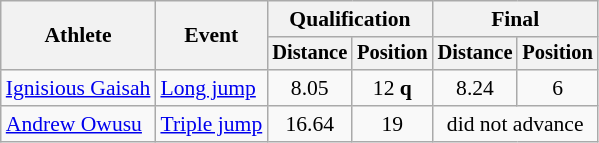<table class=wikitable style="font-size:90%">
<tr>
<th rowspan="2">Athlete</th>
<th rowspan="2">Event</th>
<th colspan="2">Qualification</th>
<th colspan="2">Final</th>
</tr>
<tr style="font-size:95%">
<th>Distance</th>
<th>Position</th>
<th>Distance</th>
<th>Position</th>
</tr>
<tr align=center>
<td align=left><a href='#'>Ignisious Gaisah</a></td>
<td align=left><a href='#'>Long jump</a></td>
<td>8.05</td>
<td>12 <strong>q</strong></td>
<td>8.24</td>
<td>6</td>
</tr>
<tr align=center>
<td align=left><a href='#'>Andrew Owusu</a></td>
<td align=left><a href='#'>Triple jump</a></td>
<td>16.64</td>
<td>19</td>
<td colspan=2>did not advance</td>
</tr>
</table>
